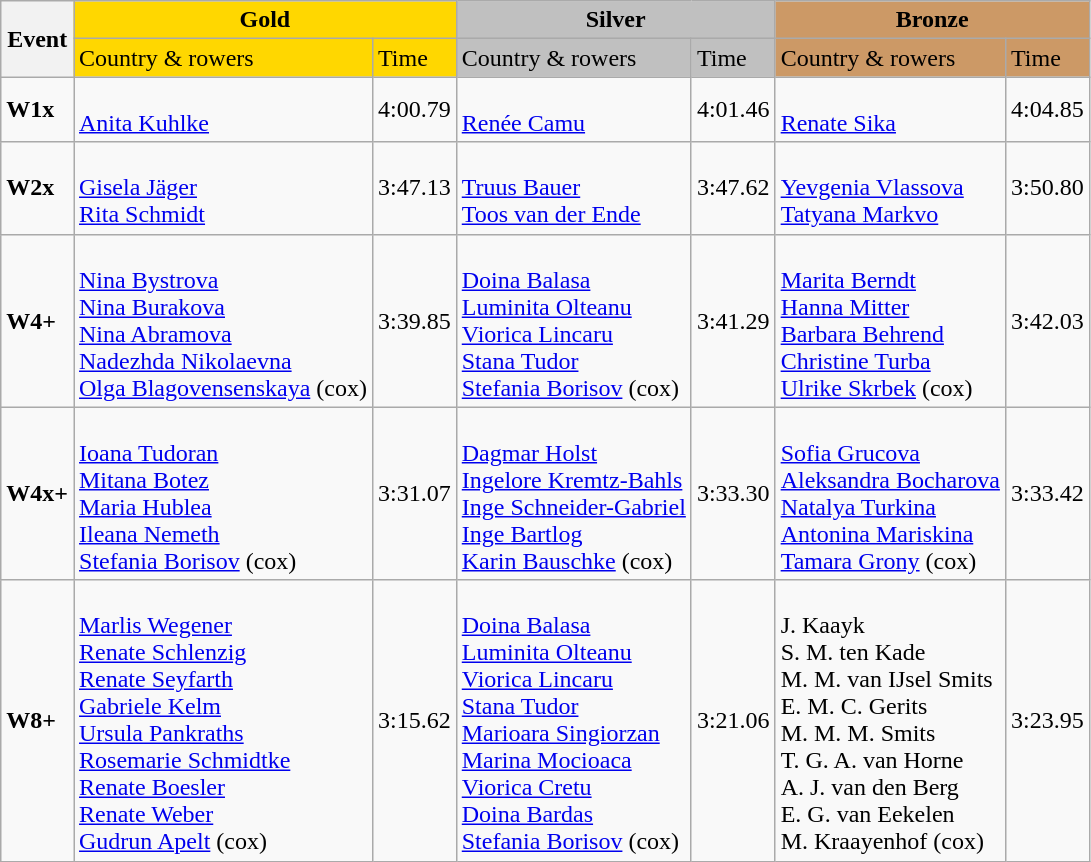<table class="wikitable">
<tr>
<th rowspan="2">Event</th>
<th colspan="2" style="background:gold;">Gold</th>
<th colspan="2" style="background:silver;">Silver</th>
<th colspan="2" style="background:#c96;">Bronze</th>
</tr>
<tr>
<td style="background:gold;">Country & rowers</td>
<td style="background:gold;">Time</td>
<td style="background:silver;">Country & rowers</td>
<td style="background:silver;">Time</td>
<td style="background:#c96;">Country & rowers</td>
<td style="background:#c96;">Time</td>
</tr>
<tr>
<td><strong>W1x</strong></td>
<td> <br> <a href='#'>Anita Kuhlke</a></td>
<td>4:00.79</td>
<td> <br> <a href='#'>Renée Camu</a></td>
<td>4:01.46</td>
<td> <br> <a href='#'>Renate Sika</a></td>
<td>4:04.85</td>
</tr>
<tr>
<td><strong>W2x</strong></td>
<td> <br> <a href='#'>Gisela Jäger</a> <br> <a href='#'>Rita Schmidt</a></td>
<td>3:47.13</td>
<td> <br> <a href='#'>Truus Bauer</a> <br> <a href='#'>Toos van der Ende</a></td>
<td>3:47.62</td>
<td> <br> <a href='#'>Yevgenia Vlassova</a> <br> <a href='#'>Tatyana Markvo</a></td>
<td>3:50.80</td>
</tr>
<tr>
<td><strong> W4+</strong></td>
<td> <br> <a href='#'>Nina Bystrova</a> <br> <a href='#'>Nina Burakova</a> <br> <a href='#'>Nina Abramova</a> <br> <a href='#'>Nadezhda Nikolaevna</a> <br> <a href='#'>Olga Blagovensenskaya</a> (cox)</td>
<td>3:39.85</td>
<td> <br> <a href='#'>Doina Balasa</a> <br> <a href='#'>Luminita Olteanu</a> <br> <a href='#'>Viorica Lincaru</a> <br> <a href='#'>Stana Tudor</a> <br> <a href='#'>Stefania Borisov</a> (cox)</td>
<td>3:41.29</td>
<td> <br> <a href='#'>Marita Berndt</a> <br> <a href='#'>Hanna Mitter</a> <br> <a href='#'>Barbara Behrend</a> <br> <a href='#'>Christine Turba</a> <br> <a href='#'>Ulrike Skrbek</a> (cox)</td>
<td>3:42.03</td>
</tr>
<tr>
<td><strong>W4x+</strong></td>
<td> <br> <a href='#'>Ioana Tudoran</a> <br> <a href='#'>Mitana Botez</a> <br> <a href='#'>Maria Hublea</a> <br> <a href='#'>Ileana Nemeth</a> <br> <a href='#'>Stefania Borisov</a> (cox)</td>
<td>3:31.07</td>
<td> <br> <a href='#'>Dagmar Holst</a> <br> <a href='#'>Ingelore Kremtz-Bahls</a> <br> <a href='#'>Inge Schneider-Gabriel</a> <br> <a href='#'>Inge Bartlog</a> <br> <a href='#'>Karin Bauschke</a> (cox)</td>
<td>3:33.30</td>
<td> <br> <a href='#'>Sofia Grucova</a> <br> <a href='#'>Aleksandra Bocharova</a> <br> <a href='#'>Natalya Turkina</a> <br> <a href='#'>Antonina Mariskina</a> <br> <a href='#'>Tamara Grony</a> (cox)</td>
<td>3:33.42</td>
</tr>
<tr>
<td><strong>W8+</strong></td>
<td> <br> <a href='#'>Marlis Wegener</a> <br> <a href='#'>Renate Schlenzig</a> <br> <a href='#'>Renate Seyfarth</a> <br> <a href='#'>Gabriele Kelm</a> <br> <a href='#'>Ursula Pankraths</a> <br> <a href='#'>Rosemarie Schmidtke</a> <br> <a href='#'>Renate Boesler</a> <br> <a href='#'>Renate Weber</a> <br> <a href='#'>Gudrun Apelt</a> (cox)</td>
<td>3:15.62</td>
<td> <br> <a href='#'>Doina Balasa</a> <br> <a href='#'>Luminita Olteanu</a> <br> <a href='#'>Viorica Lincaru</a> <br> <a href='#'>Stana Tudor</a> <br> <a href='#'>Marioara Singiorzan</a> <br> <a href='#'>Marina Mocioaca</a> <br> <a href='#'>Viorica Cretu</a> <br> <a href='#'>Doina Bardas</a> <br> <a href='#'>Stefania Borisov</a> (cox)</td>
<td>3:21.06</td>
<td> <br> J. Kaayk <br> S. M. ten Kade <br> M. M. van IJsel Smits <br> E. M. C. Gerits <br> M. M. M. Smits <br> T. G. A. van Horne <br> A. J. van den Berg <br> E. G. van Eekelen <br> M. Kraayenhof (cox)</td>
<td>3:23.95</td>
</tr>
</table>
